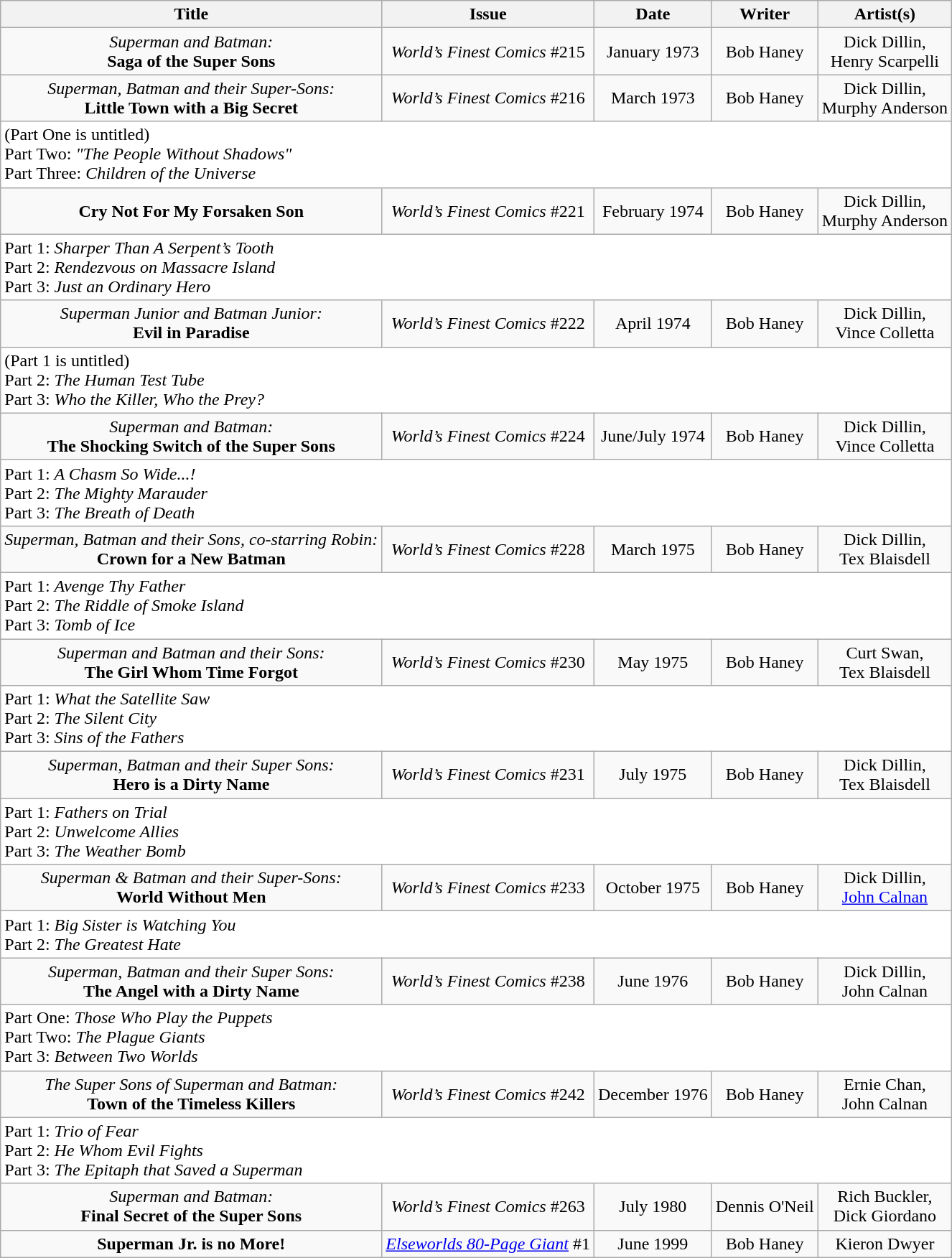<table class="wikitable">
<tr>
<th>Title</th>
<th>Issue</th>
<th>Date</th>
<th>Writer</th>
<th>Artist(s)</th>
</tr>
<tr align="center">
<td><em>Superman and Batman:</em><br> <strong>Saga of the Super Sons</strong></td>
<td><em>World’s Finest Comics</em> #215</td>
<td>January 1973</td>
<td>Bob Haney</td>
<td>Dick Dillin,<br> Henry Scarpelli</td>
</tr>
<tr align="center">
<td><em>Superman, Batman and their Super-Sons:</em><br> <strong>Little Town with a Big Secret</strong></td>
<td><em>World’s Finest Comics</em> #216</td>
<td>March 1973</td>
<td>Bob Haney</td>
<td>Dick Dillin,<br> Murphy Anderson</td>
</tr>
<tr bgcolor="#ffffff">
<td colspan=5>(Part One is untitled)<br> Part Two: <em>"The People Without Shadows"</em><br> Part Three: <em>Children of the Universe</em></td>
</tr>
<tr align="center">
<td><strong>Cry Not For My Forsaken Son</strong></td>
<td><em>World’s Finest Comics</em> #221</td>
<td>February 1974</td>
<td>Bob Haney</td>
<td>Dick Dillin,<br> Murphy Anderson</td>
</tr>
<tr bgcolor="#ffffff">
<td colspan=5>Part 1: <em>Sharper Than A Serpent’s Tooth</em><br> Part 2: <em>Rendezvous on Massacre Island</em><br> Part 3: <em>Just an Ordinary Hero</em></td>
</tr>
<tr align="center">
<td><em>Superman Junior and Batman Junior:</em><br> <strong>Evil in Paradise</strong></td>
<td><em>World’s Finest Comics</em> #222</td>
<td>April 1974</td>
<td>Bob Haney</td>
<td>Dick Dillin,<br> Vince Colletta</td>
</tr>
<tr bgcolor="#ffffff">
<td colspan=5>(Part 1 is untitled)<br> Part 2: <em>The Human Test Tube</em><br> Part 3: <em>Who the Killer, Who the Prey?</em></td>
</tr>
<tr align="center">
<td><em>Superman and Batman:</em><br> <strong>The Shocking Switch of the Super Sons</strong></td>
<td><em>World’s Finest Comics</em> #224</td>
<td>June/July 1974</td>
<td>Bob Haney</td>
<td>Dick Dillin,<br> Vince Colletta</td>
</tr>
<tr bgcolor="#ffffff">
<td colspan=5>Part 1: <em>A Chasm So Wide...!</em><br> Part 2: <em>The Mighty Marauder</em><br> Part 3: <em>The Breath of Death</em></td>
</tr>
<tr align="center">
<td><em>Superman, Batman and their Sons, co-starring Robin:</em><br> <strong>Crown for a New Batman</strong></td>
<td><em>World’s Finest Comics</em> #228</td>
<td>March 1975</td>
<td>Bob Haney</td>
<td>Dick Dillin,<br> Tex Blaisdell</td>
</tr>
<tr bgcolor="#ffffff">
<td colspan=5>Part 1: <em>Avenge Thy Father</em><br> Part 2: <em>The Riddle of Smoke Island</em><br> Part 3: <em>Tomb of Ice</em></td>
</tr>
<tr align="center">
<td><em>Superman and Batman and their Sons:</em><br> <strong>The Girl Whom Time Forgot</strong></td>
<td><em>World’s Finest Comics</em> #230</td>
<td>May 1975</td>
<td>Bob Haney</td>
<td>Curt Swan,<br> Tex Blaisdell</td>
</tr>
<tr bgcolor="#ffffff">
<td colspan=5>Part 1: <em>What the Satellite Saw</em><br> Part 2: <em>The Silent City</em><br> Part 3: <em>Sins of the Fathers</em></td>
</tr>
<tr align="center">
<td><em>Superman, Batman and their Super Sons:</em><br> <strong>Hero is a Dirty Name</strong></td>
<td><em>World’s Finest Comics</em> #231</td>
<td>July 1975</td>
<td>Bob Haney</td>
<td>Dick Dillin,<br> Tex Blaisdell</td>
</tr>
<tr bgcolor="#ffffff">
<td colspan=5>Part 1: <em>Fathers on Trial</em><br> Part 2: <em>Unwelcome Allies</em><br> Part 3: <em>The Weather Bomb</em></td>
</tr>
<tr align="center">
<td><em>Superman & Batman and their Super-Sons:</em><br> <strong>World Without Men</strong></td>
<td><em>World’s Finest Comics</em> #233</td>
<td>October 1975</td>
<td>Bob Haney</td>
<td>Dick Dillin,<br> <a href='#'>John Calnan</a></td>
</tr>
<tr bgcolor="#ffffff">
<td colspan=5>Part 1: <em>Big Sister is Watching You</em><br> Part 2: <em>The Greatest Hate</em></td>
</tr>
<tr align="center">
<td><em>Superman, Batman and their Super Sons:</em><br> <strong>The Angel with a Dirty Name</strong></td>
<td><em>World’s Finest Comics</em> #238</td>
<td>June 1976</td>
<td>Bob Haney</td>
<td>Dick Dillin,<br> John Calnan</td>
</tr>
<tr bgcolor="#ffffff">
<td colspan=5>Part One: <em>Those Who Play the Puppets</em><br> Part Two: <em>The Plague Giants</em><br> Part 3: <em>Between Two Worlds</em></td>
</tr>
<tr align="center">
<td><em>The Super Sons of Superman and Batman:</em><br> <strong>Town of the Timeless Killers</strong></td>
<td><em>World’s Finest Comics</em> #242</td>
<td>December 1976</td>
<td>Bob Haney</td>
<td>Ernie Chan,<br> John Calnan</td>
</tr>
<tr bgcolor="#ffffff">
<td colspan=5>Part 1: <em>Trio of Fear</em><br> Part 2: <em>He Whom Evil Fights</em><br> Part 3: <em>The Epitaph that Saved a Superman</em></td>
</tr>
<tr align="center">
<td><em>Superman and Batman:</em><br> <strong>Final Secret of the Super Sons</strong></td>
<td><em>World’s Finest Comics</em> #263</td>
<td>July 1980</td>
<td>Dennis O'Neil</td>
<td>Rich Buckler,<br> Dick Giordano</td>
</tr>
<tr align="center">
<td><strong>Superman Jr. is no More!</strong></td>
<td><em><a href='#'>Elseworlds 80-Page Giant</a></em> #1</td>
<td>June 1999</td>
<td>Bob Haney</td>
<td>Kieron Dwyer</td>
</tr>
</table>
